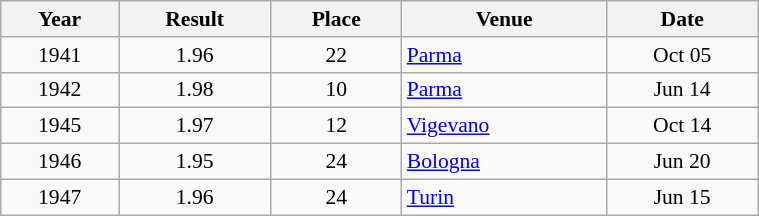<table class="wikitable sortable" width=40% style="font-size:90%; text-align:center;">
<tr>
<th>Year</th>
<th>Result</th>
<th>Place</th>
<th>Venue</th>
<th>Date</th>
</tr>
<tr>
<td>1941</td>
<td>1.96</td>
<td>22</td>
<td align=left> <a href='#'>Parma</a></td>
<td>Oct 05</td>
</tr>
<tr>
<td>1942</td>
<td>1.98</td>
<td>10</td>
<td align=left> <a href='#'>Parma</a></td>
<td>Jun 14</td>
</tr>
<tr>
<td>1945</td>
<td>1.97</td>
<td>12</td>
<td align=left> <a href='#'>Vigevano</a></td>
<td>Oct 14</td>
</tr>
<tr>
<td>1946</td>
<td>1.95</td>
<td>24</td>
<td align=left> <a href='#'>Bologna</a></td>
<td>Jun 20</td>
</tr>
<tr>
<td>1947</td>
<td>1.96</td>
<td>24</td>
<td align=left> <a href='#'>Turin</a></td>
<td>Jun 15</td>
</tr>
</table>
